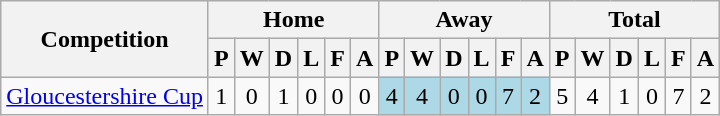<table class="wikitable" style="text-align:center;">
<tr>
<th rowspan="2">Competition</th>
<th colspan="6">Home</th>
<th colspan="6">Away</th>
<th colspan="6">Total</th>
</tr>
<tr>
<th>P</th>
<th>W</th>
<th>D</th>
<th>L</th>
<th>F</th>
<th>A</th>
<th>P</th>
<th>W</th>
<th>D</th>
<th>L</th>
<th>F</th>
<th>A</th>
<th>P</th>
<th>W</th>
<th>D</th>
<th>L</th>
<th>F</th>
<th>A</th>
</tr>
<tr>
<td style="text-align:left;"><a href='#'>Gloucestershire Cup</a></td>
<td>1</td>
<td>0</td>
<td>1</td>
<td>0</td>
<td>0</td>
<td>0</td>
<td style="background-color:#ADD8E6;">4</td>
<td style="background-color:#ADD8E6;">4</td>
<td style="background-color:#ADD8E6;">0</td>
<td style="background-color:#ADD8E6;">0</td>
<td style="background-color:#ADD8E6;">7</td>
<td style="background-color:#ADD8E6;">2</td>
<td>5</td>
<td>4</td>
<td>1</td>
<td>0</td>
<td>7</td>
<td>2</td>
</tr>
</table>
